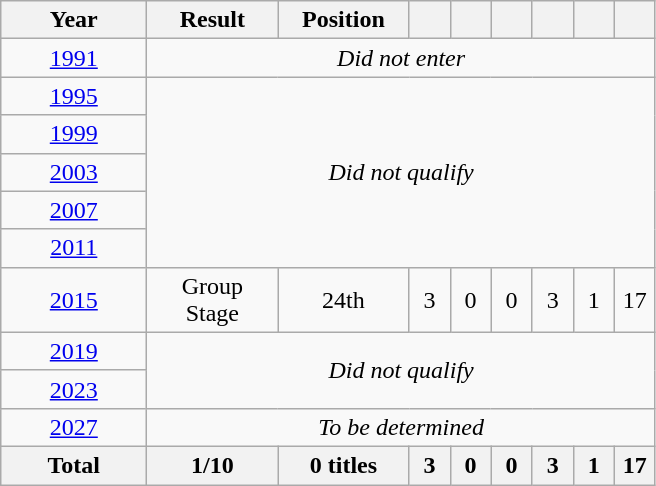<table class="wikitable" style="text-align: center;">
<tr>
<th width="90">Year</th>
<th width="80">Result</th>
<th width="80">Position</th>
<th width="20"></th>
<th width="20"></th>
<th width="20"></th>
<th width="20"></th>
<th width="20"></th>
<th width="20"></th>
</tr>
<tr>
<td> <a href='#'>1991</a></td>
<td colspan=8><em>Did not enter</em></td>
</tr>
<tr>
<td> <a href='#'>1995</a></td>
<td rowspan=5 colspan=8><em>Did not qualify</em></td>
</tr>
<tr>
<td> <a href='#'>1999</a></td>
</tr>
<tr>
<td> <a href='#'>2003</a></td>
</tr>
<tr>
<td> <a href='#'>2007</a></td>
</tr>
<tr>
<td> <a href='#'>2011</a></td>
</tr>
<tr>
<td> <a href='#'>2015</a></td>
<td>Group Stage</td>
<td>24th</td>
<td>3</td>
<td>0</td>
<td>0</td>
<td>3</td>
<td>1</td>
<td>17</td>
</tr>
<tr>
<td> <a href='#'>2019</a></td>
<td rowspan=2 colspan=8><em>Did not qualify</em></td>
</tr>
<tr>
<td>  <a href='#'>2023</a></td>
</tr>
<tr>
<td> <a href='#'>2027</a></td>
<td colspan=8><em>To be determined</em></td>
</tr>
<tr>
<th><strong>Total</strong></th>
<th><strong>1/10</strong></th>
<th><strong>0 titles</strong></th>
<th><strong>3</strong></th>
<th><strong>0</strong></th>
<th><strong>0</strong></th>
<th><strong>3</strong></th>
<th><strong>1</strong></th>
<th><strong>17</strong></th>
</tr>
</table>
